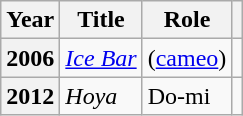<table class="wikitable plainrowheaders sortable">
<tr>
<th scope="col">Year</th>
<th scope="col">Title</th>
<th scope="col">Role</th>
<th scope="col" class="unsortable"></th>
</tr>
<tr>
<th scope="row">2006</th>
<td><em><a href='#'>Ice Bar</a></em></td>
<td>(<a href='#'>cameo</a>)</td>
<td style="text-align:center"></td>
</tr>
<tr>
<th scope="row">2012</th>
<td><em>Hoya</em></td>
<td>Do-mi</td>
<td style="text-align:center"></td>
</tr>
</table>
